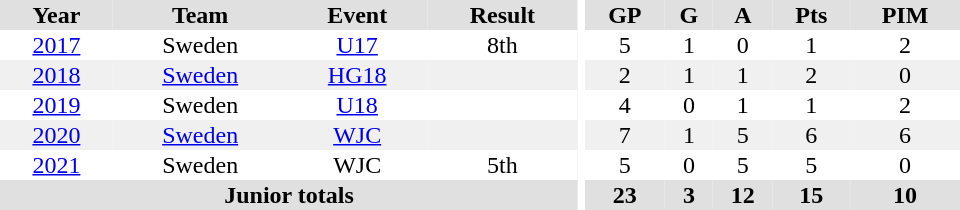<table border="0" cellpadding="1" cellspacing="0" ID="Table3" style="text-align:center; width:40em">
<tr ALIGN="center" bgcolor="#e0e0e0">
<th>Year</th>
<th>Team</th>
<th>Event</th>
<th>Result</th>
<th rowspan="99" bgcolor="#ffffff"></th>
<th>GP</th>
<th>G</th>
<th>A</th>
<th>Pts</th>
<th>PIM</th>
</tr>
<tr>
<td><a href='#'>2017</a></td>
<td>Sweden</td>
<td><a href='#'>U17</a></td>
<td>8th</td>
<td>5</td>
<td>1</td>
<td>0</td>
<td>1</td>
<td>2</td>
</tr>
<tr style="background:#f0f0f0;">
<td><a href='#'>2018</a></td>
<td><a href='#'>Sweden</a></td>
<td><a href='#'>HG18</a></td>
<td></td>
<td>2</td>
<td>1</td>
<td>1</td>
<td>2</td>
<td>0</td>
</tr>
<tr>
<td><a href='#'>2019</a></td>
<td>Sweden</td>
<td><a href='#'>U18</a></td>
<td></td>
<td>4</td>
<td>0</td>
<td>1</td>
<td>1</td>
<td>2</td>
</tr>
<tr bgcolor="#f0f0f0">
<td><a href='#'>2020</a></td>
<td><a href='#'>Sweden</a></td>
<td><a href='#'>WJC</a></td>
<td></td>
<td>7</td>
<td>1</td>
<td>5</td>
<td>6</td>
<td>6</td>
</tr>
<tr>
<td><a href='#'>2021</a></td>
<td>Sweden</td>
<td>WJC</td>
<td>5th</td>
<td>5</td>
<td>0</td>
<td>5</td>
<td>5</td>
<td>0</td>
</tr>
<tr ALIGN="center" bgcolor="#e0e0e0">
<th colspan=4>Junior totals</th>
<th>23</th>
<th>3</th>
<th>12</th>
<th>15</th>
<th>10</th>
</tr>
</table>
